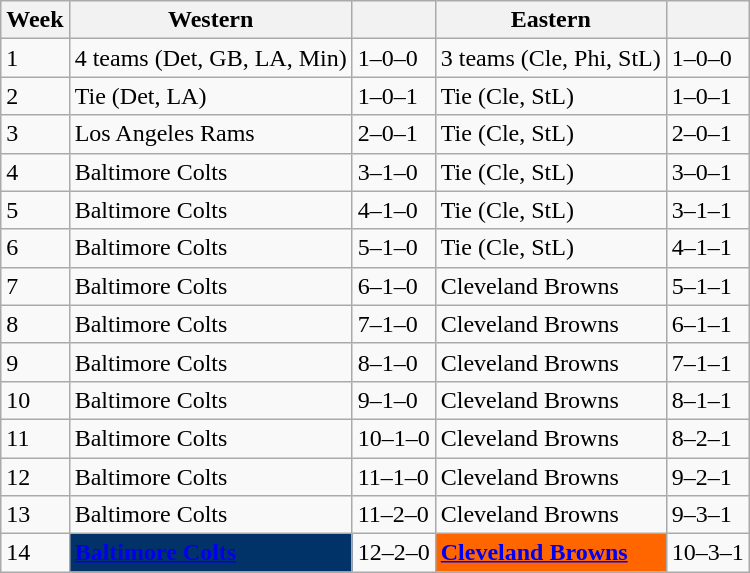<table class="wikitable">
<tr>
<th>Week</th>
<th>Western</th>
<th></th>
<th>Eastern</th>
<th></th>
</tr>
<tr>
<td>1</td>
<td>4 teams (Det, GB, LA, Min)</td>
<td>1–0–0</td>
<td>3 teams (Cle, Phi, StL)</td>
<td>1–0–0</td>
</tr>
<tr>
<td>2</td>
<td>Tie (Det, LA)</td>
<td>1–0–1</td>
<td>Tie (Cle, StL)</td>
<td>1–0–1</td>
</tr>
<tr>
<td>3</td>
<td>Los Angeles Rams</td>
<td>2–0–1</td>
<td>Tie (Cle, StL)</td>
<td>2–0–1</td>
</tr>
<tr>
<td>4</td>
<td>Baltimore Colts</td>
<td>3–1–0</td>
<td>Tie (Cle, StL)</td>
<td>3–0–1</td>
</tr>
<tr>
<td>5</td>
<td>Baltimore Colts</td>
<td>4–1–0</td>
<td>Tie (Cle, StL)</td>
<td>3–1–1</td>
</tr>
<tr>
<td>6</td>
<td>Baltimore Colts</td>
<td>5–1–0</td>
<td>Tie (Cle, StL)</td>
<td>4–1–1</td>
</tr>
<tr>
<td>7</td>
<td>Baltimore Colts</td>
<td>6–1–0</td>
<td>Cleveland Browns</td>
<td>5–1–1</td>
</tr>
<tr>
<td>8</td>
<td>Baltimore Colts</td>
<td>7–1–0</td>
<td>Cleveland Browns</td>
<td>6–1–1</td>
</tr>
<tr>
<td>9</td>
<td>Baltimore Colts</td>
<td>8–1–0</td>
<td>Cleveland Browns</td>
<td>7–1–1</td>
</tr>
<tr>
<td>10</td>
<td>Baltimore Colts</td>
<td>9–1–0</td>
<td>Cleveland Browns</td>
<td>8–1–1</td>
</tr>
<tr>
<td>11</td>
<td>Baltimore Colts</td>
<td>10–1–0</td>
<td>Cleveland Browns</td>
<td>8–2–1</td>
</tr>
<tr>
<td>12</td>
<td>Baltimore Colts</td>
<td>11–1–0</td>
<td>Cleveland Browns</td>
<td>9–2–1</td>
</tr>
<tr>
<td>13</td>
<td>Baltimore Colts</td>
<td>11–2–0</td>
<td>Cleveland Browns</td>
<td>9–3–1</td>
</tr>
<tr>
<td>14</td>
<td bgcolor="#013369"><strong><a href='#'><span>Baltimore Colts</span></a></strong></td>
<td>12–2–0</td>
<td bgcolor="#FF6600"><strong><a href='#'><span>Cleveland Browns</span></a></strong></td>
<td>10–3–1</td>
</tr>
</table>
